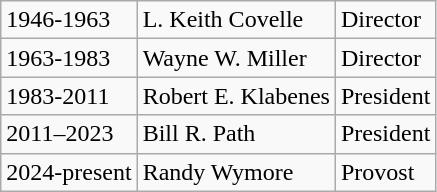<table class="wikitable">
<tr>
<td>1946-1963</td>
<td>L. Keith Covelle</td>
<td>Director</td>
</tr>
<tr>
<td>1963-1983</td>
<td>Wayne W. Miller</td>
<td>Director</td>
</tr>
<tr>
<td>1983-2011</td>
<td>Robert E. Klabenes</td>
<td>President</td>
</tr>
<tr>
<td>2011–2023</td>
<td>Bill R. Path</td>
<td>President</td>
</tr>
<tr>
<td>2024-present</td>
<td>Randy Wymore</td>
<td>Provost</td>
</tr>
</table>
